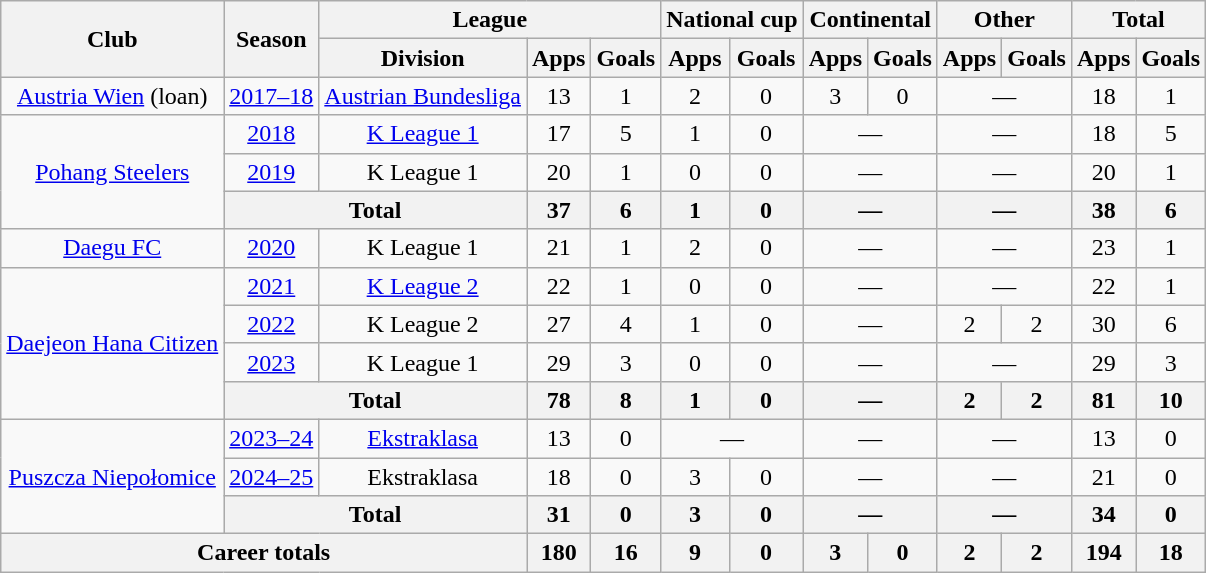<table class="wikitable" style="text-align: center;">
<tr>
<th rowspan="2">Club</th>
<th rowspan="2">Season</th>
<th colspan="3">League</th>
<th colspan="2">National cup</th>
<th colspan="2">Continental</th>
<th colspan="2">Other</th>
<th colspan="2">Total</th>
</tr>
<tr>
<th>Division</th>
<th>Apps</th>
<th>Goals</th>
<th>Apps</th>
<th>Goals</th>
<th>Apps</th>
<th>Goals</th>
<th>Apps</th>
<th>Goals</th>
<th>Apps</th>
<th>Goals</th>
</tr>
<tr>
<td><a href='#'>Austria Wien</a> (loan)</td>
<td><a href='#'>2017–18</a></td>
<td><a href='#'>Austrian Bundesliga</a></td>
<td>13</td>
<td>1</td>
<td>2</td>
<td>0</td>
<td>3</td>
<td>0</td>
<td colspan="2">—</td>
<td>18</td>
<td>1</td>
</tr>
<tr>
<td rowspan="3"><a href='#'>Pohang Steelers</a></td>
<td><a href='#'>2018</a></td>
<td><a href='#'>K League 1</a></td>
<td>17</td>
<td>5</td>
<td>1</td>
<td>0</td>
<td colspan="2">—</td>
<td colspan="2">—</td>
<td>18</td>
<td>5</td>
</tr>
<tr>
<td><a href='#'>2019</a></td>
<td>K League 1</td>
<td>20</td>
<td>1</td>
<td>0</td>
<td>0</td>
<td colspan="2">—</td>
<td colspan="2">—</td>
<td>20</td>
<td>1</td>
</tr>
<tr>
<th colspan="2">Total</th>
<th>37</th>
<th>6</th>
<th>1</th>
<th>0</th>
<th colspan="2">—</th>
<th colspan="2">—</th>
<th>38</th>
<th>6</th>
</tr>
<tr>
<td rowspan="1"><a href='#'>Daegu FC</a></td>
<td><a href='#'>2020</a></td>
<td>K League 1</td>
<td>21</td>
<td>1</td>
<td>2</td>
<td>0</td>
<td colspan="2">—</td>
<td colspan="2">—</td>
<td>23</td>
<td>1</td>
</tr>
<tr>
<td rowspan="4"><a href='#'>Daejeon Hana Citizen</a></td>
<td><a href='#'>2021</a></td>
<td><a href='#'>K League 2</a></td>
<td>22</td>
<td>1</td>
<td>0</td>
<td>0</td>
<td colspan="2">—</td>
<td colspan="2">—</td>
<td>22</td>
<td>1</td>
</tr>
<tr>
<td><a href='#'>2022</a></td>
<td>K League 2</td>
<td>27</td>
<td>4</td>
<td>1</td>
<td>0</td>
<td colspan="2">—</td>
<td>2</td>
<td>2</td>
<td>30</td>
<td>6</td>
</tr>
<tr>
<td><a href='#'>2023</a></td>
<td>K League 1</td>
<td>29</td>
<td>3</td>
<td>0</td>
<td>0</td>
<td colspan="2">—</td>
<td colspan="2">—</td>
<td>29</td>
<td>3</td>
</tr>
<tr>
<th colspan="2">Total</th>
<th>78</th>
<th>8</th>
<th>1</th>
<th>0</th>
<th colspan="2">—</th>
<th>2</th>
<th>2</th>
<th>81</th>
<th>10</th>
</tr>
<tr>
<td rowspan="3"><a href='#'>Puszcza Niepołomice</a></td>
<td><a href='#'>2023–24</a></td>
<td><a href='#'>Ekstraklasa</a></td>
<td>13</td>
<td>0</td>
<td colspan="2">—</td>
<td colspan="2">—</td>
<td colspan="2">—</td>
<td>13</td>
<td>0</td>
</tr>
<tr>
<td><a href='#'>2024–25</a></td>
<td>Ekstraklasa</td>
<td>18</td>
<td>0</td>
<td>3</td>
<td>0</td>
<td colspan="2">—</td>
<td colspan="2">—</td>
<td>21</td>
<td>0</td>
</tr>
<tr>
<th colspan="2">Total</th>
<th>31</th>
<th>0</th>
<th>3</th>
<th>0</th>
<th colspan="2">—</th>
<th colspan="2">—</th>
<th>34</th>
<th>0</th>
</tr>
<tr>
<th colspan="3">Career totals</th>
<th>180</th>
<th>16</th>
<th>9</th>
<th>0</th>
<th>3</th>
<th>0</th>
<th>2</th>
<th>2</th>
<th>194</th>
<th>18</th>
</tr>
</table>
